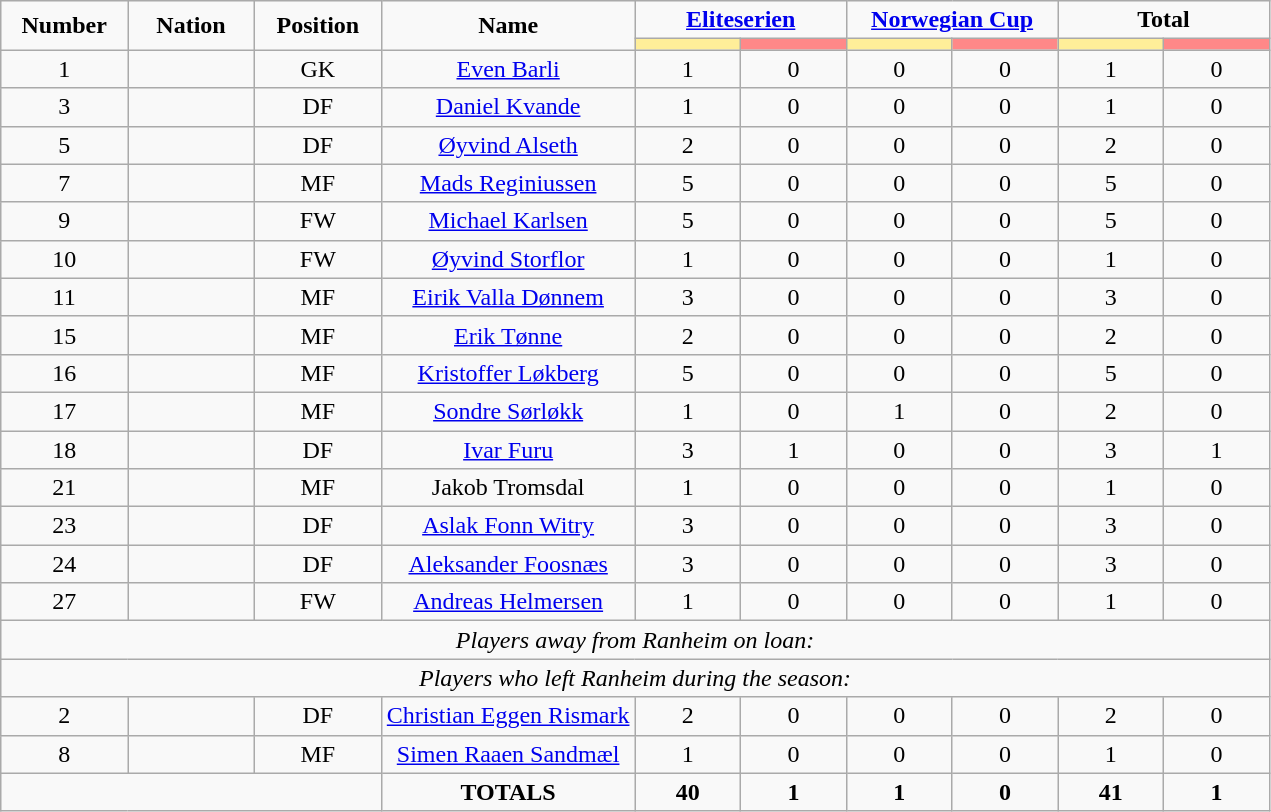<table class="wikitable" style="font-size: 100%; text-align: center;">
<tr>
<td rowspan="2" width="10%" align="center"><strong>Number</strong></td>
<td rowspan="2" width="10%" align="center"><strong>Nation</strong></td>
<td rowspan="2" width="10%" align="center"><strong>Position</strong></td>
<td rowspan="2" width="20%" align="center"><strong>Name</strong></td>
<td colspan="2" align="center"><strong><a href='#'>Eliteserien</a></strong></td>
<td colspan="2" align="center"><strong><a href='#'>Norwegian Cup</a></strong></td>
<td colspan="2" align="center"><strong>Total</strong></td>
</tr>
<tr>
<th width=60 style="background: #FFEE99"></th>
<th width=60 style="background: #FF8888"></th>
<th width=60 style="background: #FFEE99"></th>
<th width=60 style="background: #FF8888"></th>
<th width=60 style="background: #FFEE99"></th>
<th width=60 style="background: #FF8888"></th>
</tr>
<tr>
<td>1</td>
<td></td>
<td>GK</td>
<td><a href='#'>Even Barli</a></td>
<td>1</td>
<td>0</td>
<td>0</td>
<td>0</td>
<td>1</td>
<td>0</td>
</tr>
<tr>
<td>3</td>
<td></td>
<td>DF</td>
<td><a href='#'>Daniel Kvande</a></td>
<td>1</td>
<td>0</td>
<td>0</td>
<td>0</td>
<td>1</td>
<td>0</td>
</tr>
<tr>
<td>5</td>
<td></td>
<td>DF</td>
<td><a href='#'>Øyvind Alseth</a></td>
<td>2</td>
<td>0</td>
<td>0</td>
<td>0</td>
<td>2</td>
<td>0</td>
</tr>
<tr>
<td>7</td>
<td></td>
<td>MF</td>
<td><a href='#'>Mads Reginiussen</a></td>
<td>5</td>
<td>0</td>
<td>0</td>
<td>0</td>
<td>5</td>
<td>0</td>
</tr>
<tr>
<td>9</td>
<td></td>
<td>FW</td>
<td><a href='#'>Michael Karlsen</a></td>
<td>5</td>
<td>0</td>
<td>0</td>
<td>0</td>
<td>5</td>
<td>0</td>
</tr>
<tr>
<td>10</td>
<td></td>
<td>FW</td>
<td><a href='#'>Øyvind Storflor</a></td>
<td>1</td>
<td>0</td>
<td>0</td>
<td>0</td>
<td>1</td>
<td>0</td>
</tr>
<tr>
<td>11</td>
<td></td>
<td>MF</td>
<td><a href='#'>Eirik Valla Dønnem</a></td>
<td>3</td>
<td>0</td>
<td>0</td>
<td>0</td>
<td>3</td>
<td>0</td>
</tr>
<tr>
<td>15</td>
<td></td>
<td>MF</td>
<td><a href='#'>Erik Tønne</a></td>
<td>2</td>
<td>0</td>
<td>0</td>
<td>0</td>
<td>2</td>
<td>0</td>
</tr>
<tr>
<td>16</td>
<td></td>
<td>MF</td>
<td><a href='#'>Kristoffer Løkberg</a></td>
<td>5</td>
<td>0</td>
<td>0</td>
<td>0</td>
<td>5</td>
<td>0</td>
</tr>
<tr>
<td>17</td>
<td></td>
<td>MF</td>
<td><a href='#'>Sondre Sørløkk</a></td>
<td>1</td>
<td>0</td>
<td>1</td>
<td>0</td>
<td>2</td>
<td>0</td>
</tr>
<tr>
<td>18</td>
<td></td>
<td>DF</td>
<td><a href='#'>Ivar Furu</a></td>
<td>3</td>
<td>1</td>
<td>0</td>
<td>0</td>
<td>3</td>
<td>1</td>
</tr>
<tr>
<td>21</td>
<td></td>
<td>MF</td>
<td>Jakob Tromsdal</td>
<td>1</td>
<td>0</td>
<td>0</td>
<td>0</td>
<td>1</td>
<td>0</td>
</tr>
<tr>
<td>23</td>
<td></td>
<td>DF</td>
<td><a href='#'>Aslak Fonn Witry</a></td>
<td>3</td>
<td>0</td>
<td>0</td>
<td>0</td>
<td>3</td>
<td>0</td>
</tr>
<tr>
<td>24</td>
<td></td>
<td>DF</td>
<td><a href='#'>Aleksander Foosnæs</a></td>
<td>3</td>
<td>0</td>
<td>0</td>
<td>0</td>
<td>3</td>
<td>0</td>
</tr>
<tr>
<td>27</td>
<td></td>
<td>FW</td>
<td><a href='#'>Andreas Helmersen</a></td>
<td>1</td>
<td>0</td>
<td>0</td>
<td>0</td>
<td>1</td>
<td>0</td>
</tr>
<tr>
<td colspan="10"><em>Players away from Ranheim on loan:</em></td>
</tr>
<tr>
<td colspan="10"><em>Players who left Ranheim during the season:</em></td>
</tr>
<tr>
<td>2</td>
<td></td>
<td>DF</td>
<td><a href='#'>Christian Eggen Rismark</a></td>
<td>2</td>
<td>0</td>
<td>0</td>
<td>0</td>
<td>2</td>
<td>0</td>
</tr>
<tr>
<td>8</td>
<td></td>
<td>MF</td>
<td><a href='#'>Simen Raaen Sandmæl</a></td>
<td>1</td>
<td>0</td>
<td>0</td>
<td>0</td>
<td>1</td>
<td>0</td>
</tr>
<tr>
<td colspan="3"></td>
<td><strong>TOTALS</strong></td>
<td><strong>40</strong></td>
<td><strong>1</strong></td>
<td><strong>1</strong></td>
<td><strong>0</strong></td>
<td><strong>41</strong></td>
<td><strong>1</strong></td>
</tr>
</table>
